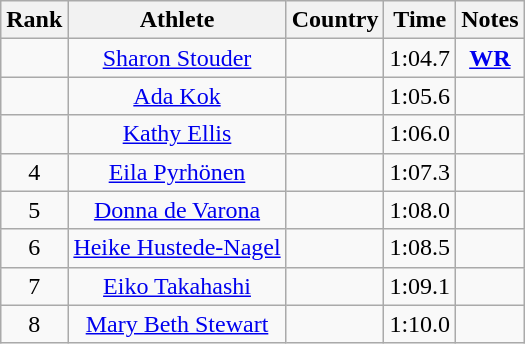<table class="wikitable sortable" style="text-align:center">
<tr>
<th>Rank</th>
<th>Athlete</th>
<th>Country</th>
<th>Time</th>
<th>Notes</th>
</tr>
<tr>
<td></td>
<td><a href='#'>Sharon Stouder</a></td>
<td align=left></td>
<td>1:04.7</td>
<td><strong><a href='#'>WR</a></strong></td>
</tr>
<tr>
<td></td>
<td><a href='#'>Ada Kok</a></td>
<td align=left></td>
<td>1:05.6</td>
<td><strong>  </strong></td>
</tr>
<tr>
<td></td>
<td><a href='#'>Kathy Ellis</a></td>
<td align=left></td>
<td>1:06.0</td>
<td><strong> </strong></td>
</tr>
<tr>
<td>4</td>
<td><a href='#'>Eila Pyrhönen</a></td>
<td align=left></td>
<td>1:07.3</td>
<td><strong> </strong></td>
</tr>
<tr>
<td>5</td>
<td><a href='#'>Donna de Varona</a></td>
<td align=left></td>
<td>1:08.0</td>
<td><strong> </strong></td>
</tr>
<tr>
<td>6</td>
<td><a href='#'>Heike Hustede-Nagel</a></td>
<td align=left></td>
<td>1:08.5</td>
<td><strong> </strong></td>
</tr>
<tr>
<td>7</td>
<td><a href='#'>Eiko Takahashi</a></td>
<td align=left></td>
<td>1:09.1</td>
<td><strong> </strong></td>
</tr>
<tr>
<td>8</td>
<td><a href='#'>Mary Beth Stewart</a></td>
<td align=left></td>
<td>1:10.0</td>
<td><strong> </strong></td>
</tr>
</table>
